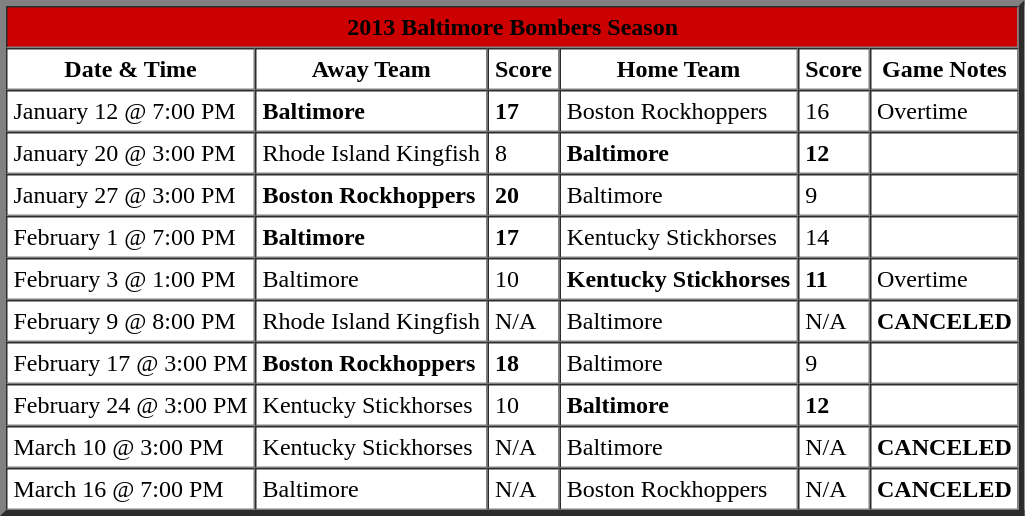<table align=left border=4 cellspacing=0 cellpadding=4>
<tr>
<th align="center" colspan="7" bgcolor=#CC0000 style="color:Black"><strong>2013 Baltimore Bombers Season</strong></th>
</tr>
<tr>
</tr>
<tr>
<th align="center" colspan="1">Date & Time</th>
<th align="center" colspan="1">Away Team</th>
<th align="center" colspan="1">Score</th>
<th align="center" colspan="1">Home Team</th>
<th align="center" colspan="1">Score</th>
<th align="center" colspan="1">Game Notes</th>
</tr>
<tr>
<td>January 12 @ 7:00 PM</td>
<td><strong>Baltimore</strong></td>
<td><strong>17</strong></td>
<td>Boston Rockhoppers</td>
<td>16</td>
<td>Overtime</td>
</tr>
<tr>
<td>January 20 @ 3:00 PM</td>
<td>Rhode Island Kingfish</td>
<td>8</td>
<td><strong>Baltimore</strong></td>
<td><strong>12</strong></td>
<td></td>
</tr>
<tr>
<td>January 27 @ 3:00 PM</td>
<td><strong>Boston Rockhoppers</strong></td>
<td><strong>20</strong></td>
<td>Baltimore</td>
<td>9</td>
<td></td>
</tr>
<tr>
<td>February 1 @ 7:00 PM</td>
<td><strong>Baltimore</strong></td>
<td><strong>17</strong></td>
<td>Kentucky Stickhorses</td>
<td>14</td>
<td></td>
</tr>
<tr>
<td>February 3 @ 1:00 PM</td>
<td>Baltimore</td>
<td>10</td>
<td><strong>Kentucky Stickhorses</strong></td>
<td><strong>11</strong></td>
<td>Overtime</td>
</tr>
<tr>
<td>February 9 @ 8:00 PM</td>
<td>Rhode Island Kingfish</td>
<td>N/A</td>
<td>Baltimore</td>
<td>N/A</td>
<td><strong>CANCELED</strong></td>
</tr>
<tr>
<td>February 17 @ 3:00 PM</td>
<td><strong>Boston Rockhoppers</strong></td>
<td><strong>18</strong></td>
<td>Baltimore</td>
<td>9</td>
<td></td>
</tr>
<tr>
<td>February 24 @ 3:00 PM</td>
<td>Kentucky Stickhorses</td>
<td>10</td>
<td><strong>Baltimore</strong></td>
<td><strong>12</strong></td>
<td></td>
</tr>
<tr>
<td>March 10 @ 3:00 PM</td>
<td>Kentucky Stickhorses</td>
<td>N/A</td>
<td>Baltimore</td>
<td>N/A</td>
<td><strong>CANCELED</strong></td>
</tr>
<tr>
<td>March 16 @ 7:00 PM</td>
<td>Baltimore</td>
<td>N/A</td>
<td>Boston Rockhoppers</td>
<td>N/A</td>
<td><strong>CANCELED</strong></td>
</tr>
<tr>
</tr>
</table>
